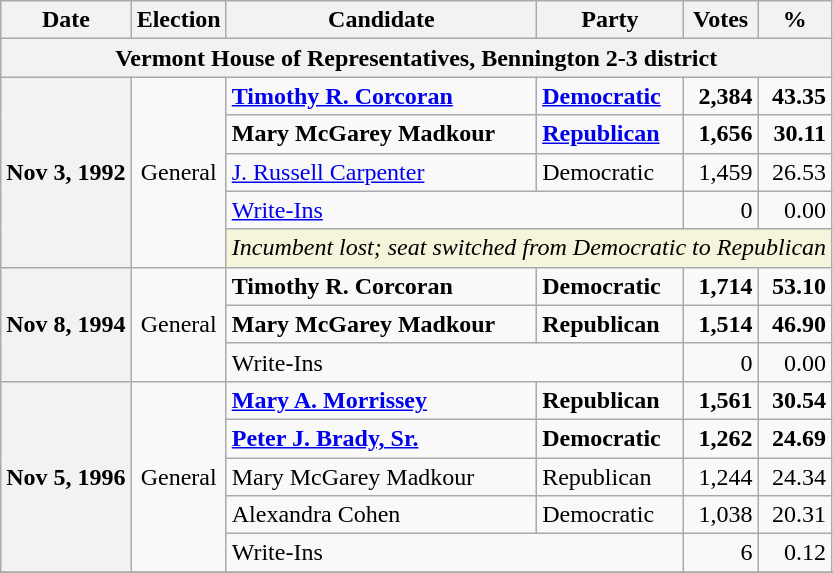<table class="wikitable">
<tr>
<th>Date</th>
<th>Election</th>
<th>Candidate</th>
<th>Party</th>
<th>Votes</th>
<th>%</th>
</tr>
<tr>
<th colspan="6">Vermont House of Representatives, Bennington 2-3 district</th>
</tr>
<tr>
<th rowspan="5">Nov 3, 1992</th>
<td rowspan="5" align="center">General</td>
<td><strong><a href='#'>Timothy R. Corcoran</a></strong></td>
<td><strong><a href='#'>Democratic</a></strong></td>
<td align="right"><strong>2,384</strong></td>
<td align="right"><strong>43.35</strong></td>
</tr>
<tr>
<td><strong>Mary McGarey Madkour</strong></td>
<td><strong><a href='#'>Republican</a></strong></td>
<td align="right"><strong>1,656</strong></td>
<td align="right"><strong>30.11</strong></td>
</tr>
<tr>
<td><a href='#'>J. Russell Carpenter</a></td>
<td>Democratic</td>
<td align="right">1,459</td>
<td align="right">26.53</td>
</tr>
<tr>
<td colspan="2"><a href='#'>Write-Ins</a></td>
<td align="right">0</td>
<td align="right">0.00</td>
</tr>
<tr>
<td colspan="4" style="background:Beige"><em>Incumbent lost; seat switched from Democratic to Republican</em></td>
</tr>
<tr>
<th rowspan="3">Nov 8, 1994</th>
<td rowspan="3" align="center">General</td>
<td><strong>Timothy R. Corcoran</strong></td>
<td><strong>Democratic</strong></td>
<td align="right"><strong>1,714</strong></td>
<td align="right"><strong>53.10</strong></td>
</tr>
<tr>
<td><strong>Mary McGarey Madkour</strong></td>
<td><strong>Republican</strong></td>
<td align="right"><strong>1,514</strong></td>
<td align="right"><strong>46.90</strong></td>
</tr>
<tr>
<td colspan="2">Write-Ins</td>
<td align="right">0</td>
<td align="right">0.00</td>
</tr>
<tr>
<th rowspan="5">Nov 5, 1996</th>
<td rowspan="5" align="center">General</td>
<td><strong><a href='#'>Mary A. Morrissey</a></strong></td>
<td><strong>Republican</strong></td>
<td align="right"><strong>1,561</strong></td>
<td align="right"><strong>30.54</strong></td>
</tr>
<tr>
<td><strong><a href='#'>Peter J. Brady, Sr.</a></strong></td>
<td><strong>Democratic</strong></td>
<td align="right"><strong>1,262</strong></td>
<td align="right"><strong>24.69</strong></td>
</tr>
<tr>
<td>Mary McGarey Madkour</td>
<td>Republican</td>
<td align="right">1,244</td>
<td align="right">24.34</td>
</tr>
<tr>
<td>Alexandra Cohen</td>
<td>Democratic</td>
<td align="right">1,038</td>
<td align="right">20.31</td>
</tr>
<tr>
<td colspan="2">Write-Ins</td>
<td align="right">6</td>
<td align="right">0.12</td>
</tr>
<tr>
</tr>
</table>
